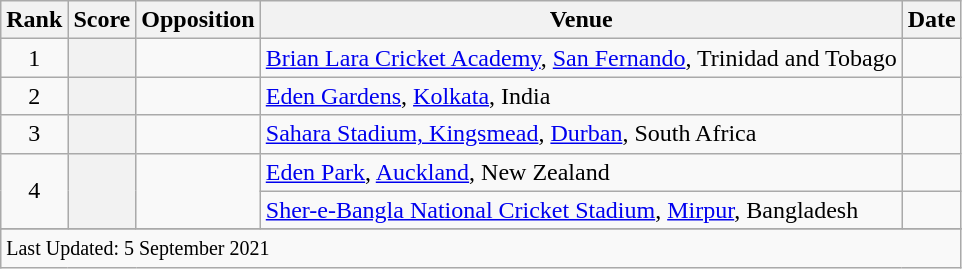<table class="wikitable plainrowheaders sortable">
<tr>
<th scope=col>Rank</th>
<th scope=col>Score</th>
<th scope=col>Opposition</th>
<th scope=col>Venue</th>
<th scope=col>Date</th>
</tr>
<tr>
<td align=center>1</td>
<th scope=row style=text-align:center;></th>
<td></td>
<td><a href='#'>Brian Lara Cricket Academy</a>, <a href='#'>San Fernando</a>, Trinidad and Tobago</td>
<td> </td>
</tr>
<tr>
<td align=center>2</td>
<th scope=row style=text-align:center;></th>
<td></td>
<td><a href='#'>Eden Gardens</a>, <a href='#'>Kolkata</a>, India</td>
<td> </td>
</tr>
<tr>
<td align=center>3</td>
<th scope=row style=text-align:center;></th>
<td></td>
<td><a href='#'>Sahara Stadium, Kingsmead</a>, <a href='#'>Durban</a>, South Africa</td>
<td> </td>
</tr>
<tr>
<td align=center rowspan=2>4</td>
<th scope=row style=text-align:center; rowspan=2></th>
<td rowspan=2></td>
<td><a href='#'>Eden Park</a>, <a href='#'>Auckland</a>, New Zealand</td>
<td></td>
</tr>
<tr>
<td><a href='#'>Sher-e-Bangla National Cricket Stadium</a>, <a href='#'>Mirpur</a>, Bangladesh</td>
<td></td>
</tr>
<tr>
</tr>
<tr class=sortbottom>
<td colspan=5><small>Last Updated: 5 September 2021</small></td>
</tr>
</table>
